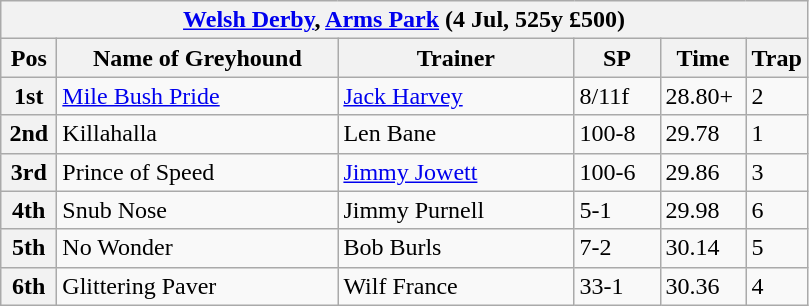<table class="wikitable">
<tr>
<th colspan="6"><a href='#'>Welsh Derby</a>, <a href='#'>Arms Park</a> (4 Jul, 525y £500)</th>
</tr>
<tr>
<th width=30>Pos</th>
<th width=180>Name of Greyhound</th>
<th width=150>Trainer</th>
<th width=50>SP</th>
<th width=50>Time</th>
<th width=30>Trap</th>
</tr>
<tr>
<th>1st</th>
<td><a href='#'>Mile Bush Pride</a></td>
<td><a href='#'>Jack Harvey</a></td>
<td>8/11f</td>
<td>28.80+</td>
<td>2</td>
</tr>
<tr>
<th>2nd</th>
<td>Killahalla</td>
<td>Len Bane</td>
<td>100-8</td>
<td>29.78</td>
<td>1</td>
</tr>
<tr>
<th>3rd</th>
<td>Prince of Speed</td>
<td><a href='#'>Jimmy Jowett</a></td>
<td>100-6</td>
<td>29.86</td>
<td>3</td>
</tr>
<tr>
<th>4th</th>
<td>Snub Nose</td>
<td>Jimmy Purnell</td>
<td>5-1</td>
<td>29.98</td>
<td>6</td>
</tr>
<tr>
<th>5th</th>
<td>No Wonder</td>
<td>Bob Burls</td>
<td>7-2</td>
<td>30.14</td>
<td>5</td>
</tr>
<tr>
<th>6th</th>
<td>Glittering Paver</td>
<td>Wilf France</td>
<td>33-1</td>
<td>30.36</td>
<td>4</td>
</tr>
</table>
